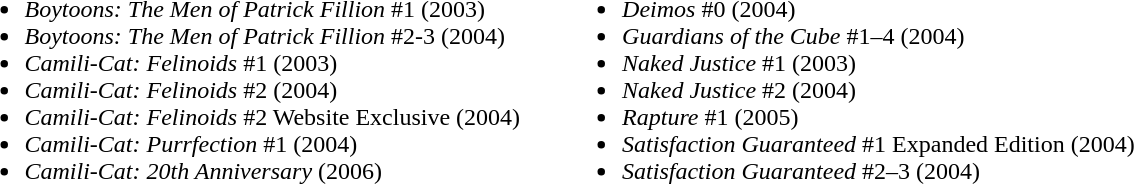<table>
<tr>
<td valign="top"><br><ul><li><em>Boytoons: The Men of Patrick Fillion</em> #1  (2003)</li><li><em>Boytoons: The Men of Patrick Fillion</em> #2-3  (2004)</li><li><em>Camili-Cat: Felinoids</em> #1  (2003)</li><li><em>Camili-Cat: Felinoids</em> #2  (2004)</li><li><em>Camili-Cat: Felinoids</em> #2 Website Exclusive  (2004)</li><li><em>Camili-Cat: Purrfection</em> #1  (2004)</li><li><em>Camili-Cat: 20th Anniversary</em> (2006)</li></ul></td>
<td width="20"> </td>
<td valign="top"><br><ul><li><em>Deimos</em> #0  (2004)</li><li><em>Guardians of the Cube</em> #1–4  (2004)</li><li><em>Naked Justice</em> #1  (2003)</li><li><em>Naked Justice</em> #2  (2004)</li><li><em>Rapture</em> #1 (2005)</li><li><em>Satisfaction Guaranteed</em> #1 Expanded Edition  (2004)</li><li><em>Satisfaction Guaranteed</em> #2–3  (2004)</li></ul></td>
</tr>
</table>
